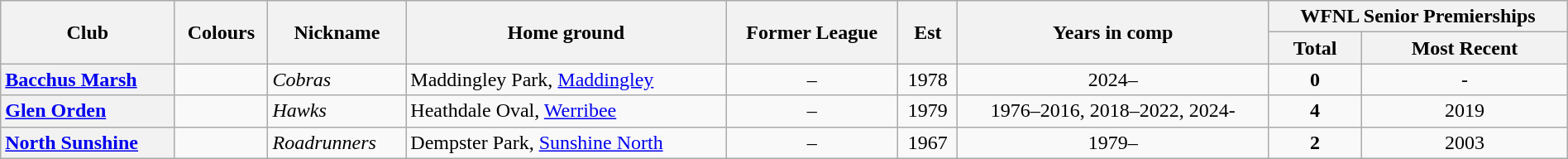<table class="wikitable sortable" style="width:100%">
<tr>
<th rowspan="2">Club</th>
<th rowspan="2">Colours</th>
<th rowspan="2">Nickname</th>
<th rowspan="2">Home ground</th>
<th rowspan="2">Former League</th>
<th rowspan="2">Est</th>
<th rowspan="2">Years in comp</th>
<th colspan="2">WFNL Senior Premierships</th>
</tr>
<tr>
<th>Total</th>
<th>Most Recent</th>
</tr>
<tr>
<th style="text-align:left"><a href='#'>Bacchus Marsh</a></th>
<td></td>
<td><em>Cobras</em></td>
<td>Maddingley Park, <a href='#'>Maddingley</a></td>
<td align=center>–</td>
<td align=center>1978</td>
<td align=center>2024–</td>
<td align=center><strong>0</strong></td>
<td align=center>-</td>
</tr>
<tr>
<th style="text-align:left"><a href='#'>Glen Orden</a></th>
<td></td>
<td><em>Hawks</em></td>
<td>Heathdale Oval, <a href='#'>Werribee</a></td>
<td align=center>–</td>
<td align=center>1979</td>
<td align=center>1976–2016, 2018–2022, 2024-</td>
<td align=center><strong>4</strong></td>
<td align=center>2019</td>
</tr>
<tr>
<th style="text-align:left"><a href='#'>North Sunshine</a></th>
<td></td>
<td><em>Roadrunners</em></td>
<td>Dempster Park, <a href='#'>Sunshine North</a></td>
<td align=center>–</td>
<td align=center>1967</td>
<td align=center>1979–</td>
<td align=center><strong>2</strong></td>
<td align=center>2003</td>
</tr>
</table>
